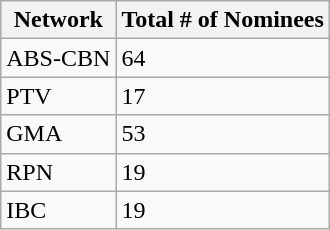<table class="wikitable sortable">
<tr>
<th>Network</th>
<th>Total # of Nominees</th>
</tr>
<tr>
<td>ABS-CBN</td>
<td>64</td>
</tr>
<tr>
<td>PTV</td>
<td>17</td>
</tr>
<tr>
<td>GMA</td>
<td>53</td>
</tr>
<tr>
<td>RPN</td>
<td>19</td>
</tr>
<tr>
<td>IBC</td>
<td>19</td>
</tr>
</table>
